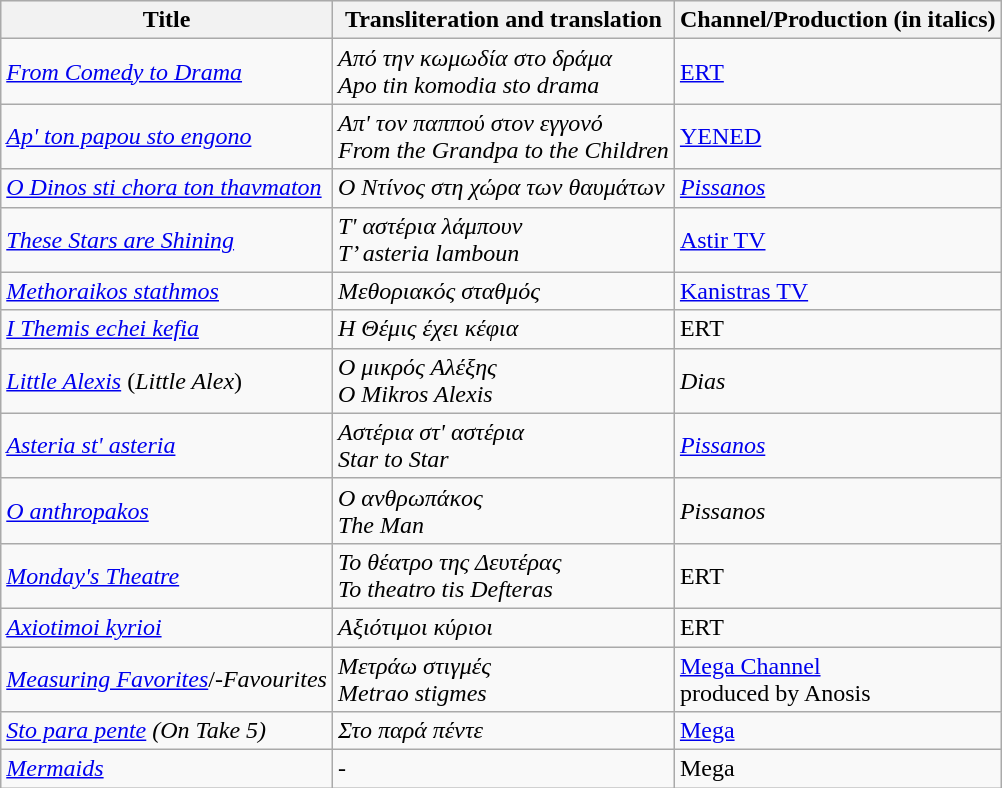<table class="wikitable">
<tr style="background:#efefef;">
<th>Title</th>
<th>Transliteration and translation</th>
<th>Channel/Production (in italics)</th>
</tr>
<tr>
<td><em><a href='#'>From Comedy to Drama</a></em></td>
<td><em>Από την κωμωδία στο δράμα</em><br><em>Apo tin komodia sto drama</em></td>
<td><a href='#'>ERT</a></td>
</tr>
<tr>
<td><em><a href='#'>Ap' ton papou sto engono</a></em></td>
<td><em>Απ' τον παππού στον εγγονό</em><br><em>From the Grandpa to the Children</em></td>
<td><a href='#'>YENED</a></td>
</tr>
<tr>
<td><em><a href='#'>O Dinos sti chora ton thavmaton</a></em></td>
<td><em>Ο Ντίνος στη χώρα των θαυμάτων</em></td>
<td><em><a href='#'>Pissanos</a></em></td>
</tr>
<tr>
<td><em><a href='#'>These Stars are Shining</a></em></td>
<td><em>Τ' αστέρια λάμπουν</em><br><em>T’ asteria lamboun</em></td>
<td><a href='#'>Astir TV</a></td>
</tr>
<tr>
<td><em><a href='#'>Methoraikos stathmos</a></em></td>
<td><em>Μεθοριακός σταθμός</em></td>
<td><a href='#'>Kanistras TV</a></td>
</tr>
<tr>
<td><em><a href='#'>I Themis echei kefia</a></em></td>
<td><em>Η Θέμις έχει κέφια</em></td>
<td>ERT</td>
</tr>
<tr>
<td><em><a href='#'>Little Alexis</a></em> (<em>Little Alex</em>)</td>
<td><em>Ο μικρός Αλέξης</em><br><em>O Mikros Alexis</em></td>
<td><em>Dias</em></td>
</tr>
<tr>
<td><em><a href='#'>Asteria st' asteria</a></em></td>
<td><em>Αστέρια στ' αστέρια</em><br><em>Star to Star</em></td>
<td><em><a href='#'>Pissanos</a></em></td>
</tr>
<tr>
<td><em><a href='#'>O anthropakos</a></em></td>
<td><em>Ο ανθρωπάκος</em><br><em>The Man</em></td>
<td><em>Pissanos</em></td>
</tr>
<tr>
<td><em><a href='#'>Monday's Theatre</a></em></td>
<td><em>Το θέατρο της Δευτέρας</em><br><em>To theatro tis Defteras</em></td>
<td>ERT</td>
</tr>
<tr>
<td><em><a href='#'>Axiotimoi kyrioi</a></em></td>
<td><em>Αξιότιμοι κύριοι</em></td>
<td>ERT</td>
</tr>
<tr>
<td><em><a href='#'>Measuring Favorites</a></em>/<em>-Favourites</em></td>
<td><em>Μετράω στιγμές</em><br><em>Metrao stigmes</em></td>
<td><a href='#'>Mega Channel</a><br>produced by Anosis</td>
</tr>
<tr>
<td><em><a href='#'>Sto para pente</a> (On Take 5)</em></td>
<td><em>Στο παρά πέντε</em></td>
<td><a href='#'>Mega</a></td>
</tr>
<tr>
<td><em><a href='#'>Mermaids</a></em></td>
<td>-</td>
<td>Mega</td>
</tr>
</table>
